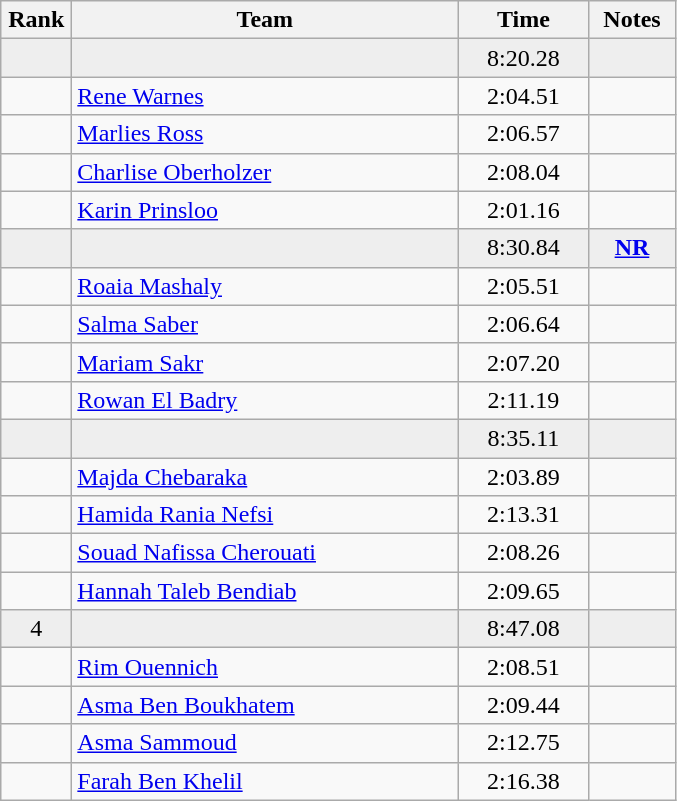<table class="wikitable" style="text-align:center">
<tr>
<th width=40>Rank</th>
<th width=250>Team</th>
<th width=80>Time</th>
<th width=50>Notes</th>
</tr>
<tr bgcolor=eeeeee>
<td></td>
<td align=left></td>
<td>8:20.28</td>
<td></td>
</tr>
<tr>
<td></td>
<td align=left><a href='#'>Rene Warnes</a></td>
<td>2:04.51</td>
<td></td>
</tr>
<tr>
<td></td>
<td align=left><a href='#'>Marlies Ross</a></td>
<td>2:06.57</td>
<td></td>
</tr>
<tr>
<td></td>
<td align=left><a href='#'>Charlise Oberholzer</a></td>
<td>2:08.04</td>
<td></td>
</tr>
<tr>
<td></td>
<td align=left><a href='#'>Karin Prinsloo</a></td>
<td>2:01.16</td>
<td></td>
</tr>
<tr bgcolor=eeeeee>
<td></td>
<td align=left></td>
<td>8:30.84</td>
<td><strong><a href='#'>NR</a></strong></td>
</tr>
<tr>
<td></td>
<td align=left><a href='#'>Roaia Mashaly</a></td>
<td>2:05.51</td>
<td></td>
</tr>
<tr>
<td></td>
<td align=left><a href='#'>Salma Saber</a></td>
<td>2:06.64</td>
<td></td>
</tr>
<tr>
<td></td>
<td align=left><a href='#'>Mariam Sakr</a></td>
<td>2:07.20</td>
<td></td>
</tr>
<tr>
<td></td>
<td align=left><a href='#'>Rowan El Badry</a></td>
<td>2:11.19</td>
<td></td>
</tr>
<tr bgcolor=eeeeee>
<td></td>
<td align=left></td>
<td>8:35.11</td>
<td></td>
</tr>
<tr>
<td></td>
<td align=left><a href='#'>Majda Chebaraka</a></td>
<td>2:03.89</td>
<td></td>
</tr>
<tr>
<td></td>
<td align=left><a href='#'>Hamida Rania Nefsi</a></td>
<td>2:13.31</td>
<td></td>
</tr>
<tr>
<td></td>
<td align=left><a href='#'>Souad Nafissa Cherouati</a></td>
<td>2:08.26</td>
<td></td>
</tr>
<tr>
<td></td>
<td align=left><a href='#'>Hannah Taleb Bendiab</a></td>
<td>2:09.65</td>
<td></td>
</tr>
<tr bgcolor=eeeeee>
<td>4</td>
<td align=left></td>
<td>8:47.08</td>
<td></td>
</tr>
<tr>
<td></td>
<td align=left><a href='#'>Rim Ouennich</a></td>
<td>2:08.51</td>
<td></td>
</tr>
<tr>
<td></td>
<td align=left><a href='#'>Asma Ben Boukhatem</a></td>
<td>2:09.44</td>
<td></td>
</tr>
<tr>
<td></td>
<td align=left><a href='#'>Asma Sammoud</a></td>
<td>2:12.75</td>
<td></td>
</tr>
<tr>
<td></td>
<td align=left><a href='#'>Farah Ben Khelil</a></td>
<td>2:16.38</td>
<td></td>
</tr>
</table>
